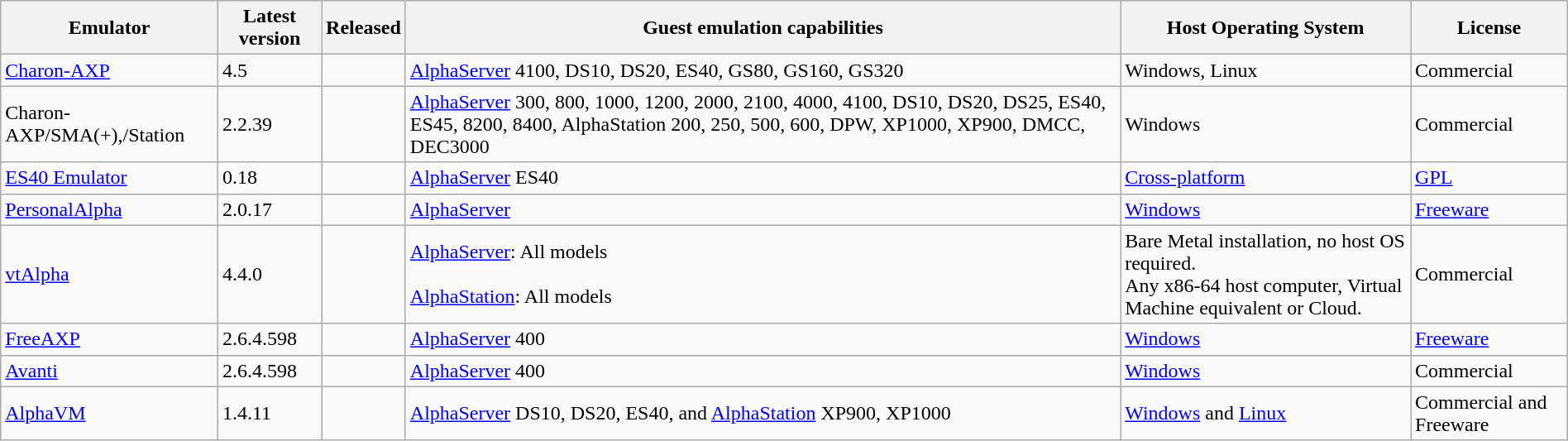<table class="wikitable sortable" style="width:100%">
<tr>
<th>Emulator</th>
<th>Latest version</th>
<th>Released</th>
<th>Guest emulation capabilities</th>
<th>Host Operating System</th>
<th>License</th>
</tr>
<tr>
<td><a href='#'>Charon-AXP</a></td>
<td>4.5</td>
<td></td>
<td><a href='#'>AlphaServer</a> 4100, DS10, DS20, ES40, GS80, GS160, GS320</td>
<td>Windows, Linux</td>
<td>Commercial</td>
</tr>
<tr>
<td>Charon-AXP/SMA(+),/Station</td>
<td>2.2.39</td>
<td></td>
<td><a href='#'>AlphaServer</a> 300, 800, 1000, 1200, 2000, 2100, 4000, 4100, DS10, DS20, DS25, ES40, ES45, 8200, 8400, AlphaStation 200, 250, 500, 600, DPW, XP1000, XP900, DMCC, DEC3000</td>
<td>Windows</td>
<td>Commercial</td>
</tr>
<tr>
<td><a href='#'>ES40 Emulator</a></td>
<td>0.18</td>
<td></td>
<td><a href='#'>AlphaServer</a> ES40</td>
<td><a href='#'>Cross-platform</a></td>
<td><a href='#'>GPL</a></td>
</tr>
<tr>
<td><a href='#'>PersonalAlpha</a></td>
<td>2.0.17</td>
<td></td>
<td><a href='#'>AlphaServer</a></td>
<td><a href='#'>Windows</a></td>
<td><a href='#'>Freeware</a></td>
</tr>
<tr>
<td><a href='#'>vtAlpha</a></td>
<td>4.4.0</td>
<td></td>
<td><a href='#'>AlphaServer</a>: All models <br><br> <a href='#'>AlphaStation</a>: All models</td>
<td>Bare Metal installation, no host OS required.<br>Any x86-64 host computer, Virtual Machine equivalent or Cloud.</td>
<td>Commercial</td>
</tr>
<tr>
<td><a href='#'>FreeAXP</a></td>
<td>2.6.4.598</td>
<td></td>
<td><a href='#'>AlphaServer</a> 400</td>
<td><a href='#'>Windows</a></td>
<td><a href='#'>Freeware</a></td>
</tr>
<tr>
<td><a href='#'>Avanti</a></td>
<td>2.6.4.598</td>
<td></td>
<td><a href='#'>AlphaServer</a> 400</td>
<td><a href='#'>Windows</a></td>
<td>Commercial</td>
</tr>
<tr>
<td><a href='#'>AlphaVM</a></td>
<td>1.4.11</td>
<td></td>
<td><a href='#'>AlphaServer</a> DS10, DS20, ES40, and <a href='#'>AlphaStation</a> XP900, XP1000</td>
<td><a href='#'>Windows</a> and <a href='#'>Linux</a></td>
<td>Commercial and Freeware</td>
</tr>
</table>
